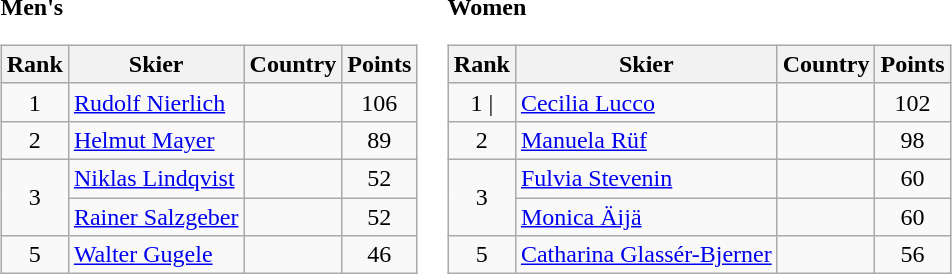<table>
<tr>
<td><br><strong>Men's</strong><table class="wikitable">
<tr class="backgroundcolor5">
<th>Rank</th>
<th>Skier</th>
<th>Country</th>
<th>Points</th>
</tr>
<tr>
<td align="center">1</td>
<td><a href='#'>Rudolf Nierlich</a></td>
<td></td>
<td align="center">106</td>
</tr>
<tr>
<td align="center">2</td>
<td><a href='#'>Helmut Mayer</a></td>
<td></td>
<td align="center">89</td>
</tr>
<tr>
<td rowspan=2 align="center">3</td>
<td><a href='#'>Niklas Lindqvist</a></td>
<td></td>
<td align="center">52</td>
</tr>
<tr>
<td><a href='#'>Rainer Salzgeber</a></td>
<td></td>
<td align="center">52</td>
</tr>
<tr>
<td align="center">5</td>
<td><a href='#'>Walter Gugele</a></td>
<td></td>
<td align="center">46</td>
</tr>
</table>
</td>
<td><br><strong>Women</strong><table class="wikitable">
<tr class="backgroundcolor5">
<th>Rank</th>
<th>Skier</th>
<th>Country</th>
<th>Points</th>
</tr>
<tr>
<td align="center">1 |</td>
<td><a href='#'>Cecilia Lucco</a></td>
<td></td>
<td align="center">102</td>
</tr>
<tr>
<td align="center">2</td>
<td><a href='#'>Manuela Rüf</a></td>
<td></td>
<td align="center">98</td>
</tr>
<tr>
<td rowspan=2 align="center">3</td>
<td><a href='#'>Fulvia Stevenin</a></td>
<td></td>
<td align="center">60</td>
</tr>
<tr>
<td><a href='#'>Monica Äijä</a></td>
<td></td>
<td align="center">60</td>
</tr>
<tr>
<td align="center">5</td>
<td><a href='#'>Catharina Glassér-Bjerner</a></td>
<td></td>
<td align="center">56</td>
</tr>
</table>
</td>
</tr>
</table>
